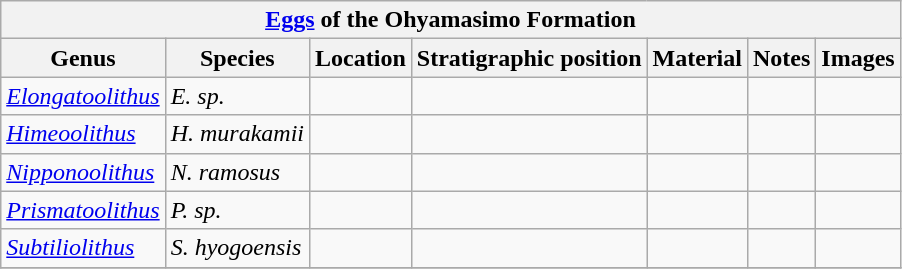<table class="wikitable" align="center">
<tr>
<th colspan="7" align="center"><a href='#'>Eggs</a> of the Ohyamasimo Formation</th>
</tr>
<tr>
<th>Genus</th>
<th>Species</th>
<th>Location</th>
<th>Stratigraphic position</th>
<th>Material</th>
<th>Notes</th>
<th>Images</th>
</tr>
<tr>
<td><em><a href='#'>Elongatoolithus</a></em></td>
<td><em>E. sp.</em></td>
<td></td>
<td></td>
<td></td>
<td></td>
<td></td>
</tr>
<tr>
<td><em><a href='#'>Himeoolithus</a></em></td>
<td><em>H. murakamii</em></td>
<td></td>
<td></td>
<td></td>
<td></td>
<td></td>
</tr>
<tr>
<td><em><a href='#'>Nipponoolithus</a></em></td>
<td><em>N. ramosus</em></td>
<td></td>
<td></td>
<td></td>
<td></td>
<td></td>
</tr>
<tr>
<td><em><a href='#'>Prismatoolithus</a></em></td>
<td><em>P. sp.</em></td>
<td></td>
<td></td>
<td></td>
<td></td>
<td></td>
</tr>
<tr>
<td><em><a href='#'>Subtiliolithus</a></em></td>
<td><em>S. hyogoensis</em></td>
<td></td>
<td></td>
<td></td>
<td></td>
<td></td>
</tr>
<tr>
</tr>
</table>
